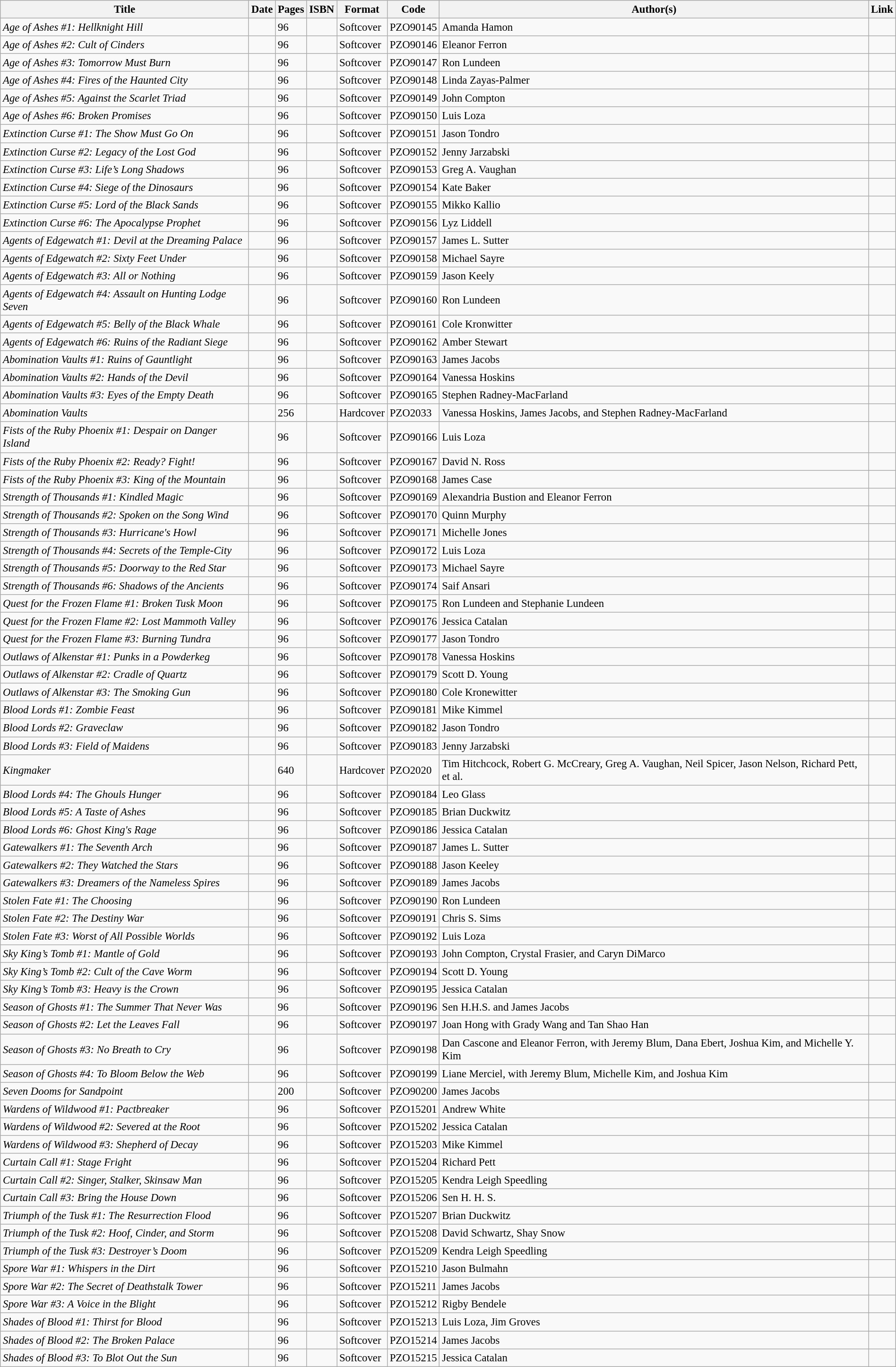<table class="wikitable sortable" style="width:100%; font-size:95%; border:1">
<tr>
<th>Title</th>
<th>Date</th>
<th>Pages</th>
<th>ISBN</th>
<th>Format</th>
<th>Code</th>
<th>Author(s)</th>
<th>Link</th>
</tr>
<tr>
<td><em>Age of Ashes #1: Hellknight Hill</em></td>
<td></td>
<td>96</td>
<td></td>
<td>Softcover</td>
<td>PZO90145</td>
<td>Amanda Hamon</td>
<td></td>
</tr>
<tr>
<td><em>Age of Ashes #2: Cult of Cinders</em></td>
<td></td>
<td>96</td>
<td></td>
<td>Softcover</td>
<td>PZO90146</td>
<td>Eleanor Ferron</td>
<td></td>
</tr>
<tr>
<td><em>Age of Ashes #3: Tomorrow Must Burn</em></td>
<td></td>
<td>96</td>
<td></td>
<td>Softcover</td>
<td>PZO90147</td>
<td>Ron Lundeen</td>
<td></td>
</tr>
<tr>
<td><em>Age of Ashes #4: Fires of the Haunted City</em></td>
<td></td>
<td>96</td>
<td></td>
<td>Softcover</td>
<td>PZO90148</td>
<td>Linda Zayas-Palmer</td>
<td></td>
</tr>
<tr>
<td><em>Age of Ashes #5: Against the Scarlet Triad</em></td>
<td></td>
<td>96</td>
<td></td>
<td>Softcover</td>
<td>PZO90149</td>
<td>John Compton</td>
<td></td>
</tr>
<tr>
<td><em>Age of Ashes #6: Broken Promises</em></td>
<td></td>
<td>96</td>
<td></td>
<td>Softcover</td>
<td>PZO90150</td>
<td>Luis Loza</td>
<td></td>
</tr>
<tr>
<td><em>Extinction Curse #1: The Show Must Go On</em></td>
<td></td>
<td>96</td>
<td></td>
<td>Softcover</td>
<td>PZO90151</td>
<td>Jason Tondro</td>
<td></td>
</tr>
<tr>
<td><em>Extinction Curse #2: Legacy of the Lost God</em></td>
<td></td>
<td>96</td>
<td></td>
<td>Softcover</td>
<td>PZO90152</td>
<td>Jenny Jarzabski</td>
<td></td>
</tr>
<tr>
<td><em>Extinction Curse #3: Life’s Long Shadows</em></td>
<td></td>
<td>96</td>
<td></td>
<td>Softcover</td>
<td>PZO90153</td>
<td>Greg A. Vaughan</td>
<td></td>
</tr>
<tr>
<td><em>Extinction Curse #4: Siege of the Dinosaurs</em></td>
<td></td>
<td>96</td>
<td></td>
<td>Softcover</td>
<td>PZO90154</td>
<td>Kate Baker</td>
<td></td>
</tr>
<tr>
<td><em>Extinction Curse #5: Lord of the Black Sands</em></td>
<td></td>
<td>96</td>
<td></td>
<td>Softcover</td>
<td>PZO90155</td>
<td>Mikko Kallio</td>
<td></td>
</tr>
<tr>
<td><em>Extinction Curse #6: The Apocalypse Prophet</em></td>
<td></td>
<td>96</td>
<td></td>
<td>Softcover</td>
<td>PZO90156</td>
<td>Lyz Liddell</td>
<td></td>
</tr>
<tr>
<td><em>Agents of Edgewatch #1: Devil at the Dreaming Palace</em></td>
<td></td>
<td>96</td>
<td></td>
<td>Softcover</td>
<td>PZO90157</td>
<td>James L. Sutter</td>
<td></td>
</tr>
<tr>
<td><em>Agents of Edgewatch #2: Sixty Feet Under</em></td>
<td></td>
<td>96</td>
<td></td>
<td>Softcover</td>
<td>PZO90158</td>
<td>Michael Sayre</td>
<td></td>
</tr>
<tr>
<td><em>Agents of Edgewatch #3: All or Nothing</em></td>
<td></td>
<td>96</td>
<td></td>
<td>Softcover</td>
<td>PZO90159</td>
<td>Jason Keely</td>
<td></td>
</tr>
<tr>
<td><em>Agents of Edgewatch #4: Assault on Hunting Lodge Seven</em></td>
<td></td>
<td>96</td>
<td></td>
<td>Softcover</td>
<td>PZO90160</td>
<td>Ron Lundeen</td>
<td></td>
</tr>
<tr>
<td><em>Agents of Edgewatch #5: Belly of the Black Whale</em></td>
<td></td>
<td>96</td>
<td></td>
<td>Softcover</td>
<td>PZO90161</td>
<td>Cole Kronwitter</td>
<td></td>
</tr>
<tr>
<td><em>Agents of Edgewatch #6: Ruins of the Radiant Siege</em></td>
<td></td>
<td>96</td>
<td></td>
<td>Softcover</td>
<td>PZO90162</td>
<td>Amber Stewart</td>
<td></td>
</tr>
<tr>
<td><em>Abomination Vaults #1: Ruins of Gauntlight</em></td>
<td></td>
<td>96</td>
<td></td>
<td>Softcover</td>
<td>PZO90163</td>
<td>James Jacobs</td>
<td></td>
</tr>
<tr>
<td><em>Abomination Vaults #2: Hands of the Devil</em></td>
<td></td>
<td>96</td>
<td></td>
<td>Softcover</td>
<td>PZO90164</td>
<td>Vanessa Hoskins</td>
<td></td>
</tr>
<tr>
<td><em>Abomination Vaults #3: Eyes of the Empty Death</em></td>
<td></td>
<td>96</td>
<td></td>
<td>Softcover</td>
<td>PZO90165</td>
<td>Stephen Radney-MacFarland</td>
<td></td>
</tr>
<tr>
<td><em>Abomination Vaults</em></td>
<td></td>
<td>256</td>
<td></td>
<td>Hardcover</td>
<td>PZO2033</td>
<td>Vanessa Hoskins, James Jacobs, and Stephen Radney-MacFarland</td>
<td></td>
</tr>
<tr>
<td><em>Fists of the Ruby Phoenix #1: Despair on Danger Island</em></td>
<td></td>
<td>96</td>
<td></td>
<td>Softcover</td>
<td>PZO90166</td>
<td>Luis Loza</td>
<td></td>
</tr>
<tr>
<td><em>Fists of the Ruby Phoenix #2: Ready? Fight!</em></td>
<td></td>
<td>96</td>
<td></td>
<td>Softcover</td>
<td>PZO90167</td>
<td>David N. Ross</td>
<td></td>
</tr>
<tr>
<td><em>Fists of the Ruby Phoenix #3: King of the Mountain</em></td>
<td></td>
<td>96</td>
<td></td>
<td>Softcover</td>
<td>PZO90168</td>
<td>James Case</td>
<td></td>
</tr>
<tr>
<td><em>Strength of Thousands #1: Kindled Magic</em></td>
<td></td>
<td>96</td>
<td></td>
<td>Softcover</td>
<td>PZO90169</td>
<td>Alexandria Bustion and Eleanor Ferron</td>
<td></td>
</tr>
<tr>
<td><em>Strength of Thousands #2: Spoken on the Song Wind</em></td>
<td></td>
<td>96</td>
<td></td>
<td>Softcover</td>
<td>PZO90170</td>
<td>Quinn Murphy</td>
<td></td>
</tr>
<tr>
<td><em>Strength of Thousands #3: Hurricane's Howl</em></td>
<td></td>
<td>96</td>
<td></td>
<td>Softcover</td>
<td>PZO90171</td>
<td>Michelle Jones</td>
<td></td>
</tr>
<tr>
<td><em>Strength of Thousands #4: Secrets of the Temple-City</em></td>
<td></td>
<td>96</td>
<td></td>
<td>Softcover</td>
<td>PZO90172</td>
<td>Luis Loza</td>
<td></td>
</tr>
<tr>
<td><em>Strength of Thousands #5: Doorway to the Red Star</em></td>
<td></td>
<td>96</td>
<td></td>
<td>Softcover</td>
<td>PZO90173</td>
<td>Michael Sayre</td>
<td></td>
</tr>
<tr>
<td><em>Strength of Thousands #6: Shadows of the Ancients</em></td>
<td></td>
<td>96</td>
<td></td>
<td>Softcover</td>
<td>PZO90174</td>
<td>Saif Ansari</td>
<td></td>
</tr>
<tr>
<td><em>Quest for the Frozen Flame #1: Broken Tusk Moon</em></td>
<td></td>
<td>96</td>
<td></td>
<td>Softcover</td>
<td>PZO90175</td>
<td>Ron Lundeen and Stephanie Lundeen</td>
<td></td>
</tr>
<tr>
<td><em>Quest for the Frozen Flame #2: Lost Mammoth Valley</em></td>
<td></td>
<td>96</td>
<td></td>
<td>Softcover</td>
<td>PZO90176</td>
<td>Jessica Catalan</td>
<td></td>
</tr>
<tr>
<td><em>Quest for the Frozen Flame #3: Burning Tundra</em></td>
<td></td>
<td>96</td>
<td></td>
<td>Softcover</td>
<td>PZO90177</td>
<td>Jason Tondro</td>
<td></td>
</tr>
<tr>
<td><em>Outlaws of Alkenstar #1: Punks in a Powderkeg</em></td>
<td></td>
<td>96</td>
<td></td>
<td>Softcover</td>
<td>PZO90178</td>
<td>Vanessa Hoskins</td>
<td></td>
</tr>
<tr>
<td><em>Outlaws of Alkenstar #2: Cradle of Quartz</em></td>
<td></td>
<td>96</td>
<td></td>
<td>Softcover</td>
<td>PZO90179</td>
<td>Scott D. Young</td>
<td></td>
</tr>
<tr>
<td><em>Outlaws of Alkenstar #3: The Smoking Gun</em></td>
<td></td>
<td>96</td>
<td></td>
<td>Softcover</td>
<td>PZO90180</td>
<td>Cole Kronewitter</td>
<td></td>
</tr>
<tr>
<td><em>Blood Lords #1: Zombie Feast</em></td>
<td></td>
<td>96</td>
<td></td>
<td>Softcover</td>
<td>PZO90181</td>
<td>Mike Kimmel</td>
<td></td>
</tr>
<tr>
<td><em>Blood Lords #2: Graveclaw</em></td>
<td></td>
<td>96</td>
<td></td>
<td>Softcover</td>
<td>PZO90182</td>
<td>Jason Tondro</td>
<td></td>
</tr>
<tr>
<td><em>Blood Lords #3: Field of Maidens</em></td>
<td></td>
<td>96</td>
<td></td>
<td>Softcover</td>
<td>PZO90183</td>
<td>Jenny Jarzabski</td>
<td></td>
</tr>
<tr>
<td><em>Kingmaker</em></td>
<td></td>
<td>640</td>
<td></td>
<td>Hardcover</td>
<td>PZO2020</td>
<td>Tim Hitchcock, Robert G. McCreary, Greg A. Vaughan, Neil Spicer, Jason Nelson, Richard Pett, et al.</td>
<td></td>
</tr>
<tr>
<td><em>Blood Lords #4: The Ghouls Hunger</em></td>
<td></td>
<td>96</td>
<td></td>
<td>Softcover</td>
<td>PZO90184</td>
<td>Leo Glass</td>
<td></td>
</tr>
<tr>
<td><em>Blood Lords #5: A Taste of Ashes</em></td>
<td></td>
<td>96</td>
<td></td>
<td>Softcover</td>
<td>PZO90185</td>
<td>Brian Duckwitz</td>
<td></td>
</tr>
<tr>
<td><em>Blood Lords #6: Ghost King's Rage</em></td>
<td></td>
<td>96</td>
<td></td>
<td>Softcover</td>
<td>PZO90186</td>
<td>Jessica Catalan</td>
<td></td>
</tr>
<tr>
<td><em>Gatewalkers #1: The Seventh Arch</em></td>
<td></td>
<td>96</td>
<td></td>
<td>Softcover</td>
<td>PZO90187</td>
<td>James L. Sutter</td>
<td></td>
</tr>
<tr>
<td><em>Gatewalkers #2: They Watched the Stars</em></td>
<td></td>
<td>96</td>
<td></td>
<td>Softcover</td>
<td>PZO90188</td>
<td>Jason Keeley</td>
<td></td>
</tr>
<tr>
<td><em>Gatewalkers #3: Dreamers of the Nameless Spires</em></td>
<td></td>
<td>96</td>
<td></td>
<td>Softcover</td>
<td>PZO90189</td>
<td>James Jacobs</td>
<td></td>
</tr>
<tr>
<td><em>Stolen Fate #1: The Choosing</em></td>
<td></td>
<td>96</td>
<td></td>
<td>Softcover</td>
<td>PZO90190</td>
<td>Ron Lundeen</td>
<td></td>
</tr>
<tr>
<td><em>Stolen Fate #2: The Destiny War</em></td>
<td></td>
<td>96</td>
<td></td>
<td>Softcover</td>
<td>PZO90191</td>
<td>Chris S. Sims</td>
<td></td>
</tr>
<tr>
<td><em>Stolen Fate #3: Worst of All Possible Worlds</em></td>
<td></td>
<td>96</td>
<td></td>
<td>Softcover</td>
<td>PZO90192</td>
<td>Luis Loza</td>
<td></td>
</tr>
<tr>
<td><em>Sky King’s Tomb #1: Mantle of Gold</em></td>
<td></td>
<td>96</td>
<td></td>
<td>Softcover</td>
<td>PZO90193</td>
<td>John Compton, Crystal Frasier, and Caryn DiMarco</td>
<td></td>
</tr>
<tr>
<td><em>Sky King’s Tomb #2: Cult of the Cave Worm</em></td>
<td></td>
<td>96</td>
<td></td>
<td>Softcover</td>
<td>PZO90194</td>
<td>Scott D. Young</td>
<td></td>
</tr>
<tr>
<td><em>Sky King’s Tomb #3: Heavy is the Crown</em></td>
<td></td>
<td>96</td>
<td></td>
<td>Softcover</td>
<td>PZO90195</td>
<td>Jessica Catalan</td>
<td></td>
</tr>
<tr>
<td><em>Season of Ghosts #1: The Summer That Never Was</em></td>
<td></td>
<td>96</td>
<td></td>
<td>Softcover</td>
<td>PZO90196</td>
<td>Sen H.H.S. and James Jacobs</td>
<td></td>
</tr>
<tr>
<td><em>Season of Ghosts #2: Let the Leaves Fall</em></td>
<td></td>
<td>96</td>
<td></td>
<td>Softcover</td>
<td>PZO90197</td>
<td>Joan Hong with Grady Wang and Tan Shao Han</td>
<td></td>
</tr>
<tr>
<td><em>Season of Ghosts #3: No Breath to Cry</em></td>
<td></td>
<td>96</td>
<td></td>
<td>Softcover</td>
<td>PZO90198</td>
<td>Dan Cascone and Eleanor Ferron, with Jeremy Blum, Dana Ebert, Joshua Kim, and Michelle Y. Kim</td>
<td></td>
</tr>
<tr>
<td><em>Season of Ghosts #4: To Bloom Below the Web</em></td>
<td></td>
<td>96</td>
<td></td>
<td>Softcover</td>
<td>PZO90199</td>
<td>Liane Merciel, with Jeremy Blum, Michelle Kim, and Joshua Kim</td>
<td></td>
</tr>
<tr>
<td><em>Seven Dooms for Sandpoint</em></td>
<td></td>
<td>200</td>
<td></td>
<td>Softcover</td>
<td>PZO90200</td>
<td>James Jacobs</td>
<td></td>
</tr>
<tr>
<td><em>Wardens of Wildwood #1: Pactbreaker</em></td>
<td></td>
<td>96</td>
<td></td>
<td>Softcover</td>
<td>PZO15201</td>
<td>Andrew White</td>
<td></td>
</tr>
<tr>
<td><em>Wardens of Wildwood #2: Severed at the Root</em></td>
<td></td>
<td>96</td>
<td></td>
<td>Softcover</td>
<td>PZO15202</td>
<td>Jessica Catalan</td>
<td></td>
</tr>
<tr>
<td><em>Wardens of Wildwood #3: Shepherd of Decay</em></td>
<td></td>
<td>96</td>
<td></td>
<td>Softcover</td>
<td>PZO15203</td>
<td>Mike Kimmel</td>
<td></td>
</tr>
<tr>
<td><em>Curtain Call #1: Stage Fright</em></td>
<td></td>
<td>96</td>
<td></td>
<td>Softcover</td>
<td>PZO15204</td>
<td>Richard Pett</td>
<td></td>
</tr>
<tr>
<td><em>Curtain Call #2: Singer, Stalker, Skinsaw Man</em></td>
<td></td>
<td>96</td>
<td></td>
<td>Softcover</td>
<td>PZO15205</td>
<td>Kendra Leigh Speedling</td>
<td></td>
</tr>
<tr>
<td><em>Curtain Call #3: Bring the House Down</em></td>
<td></td>
<td>96</td>
<td></td>
<td>Softcover</td>
<td>PZO15206</td>
<td>Sen H. H. S.</td>
<td></td>
</tr>
<tr>
<td><em>Triumph of the Tusk #1: The Resurrection Flood</em></td>
<td></td>
<td>96</td>
<td></td>
<td>Softcover</td>
<td>PZO15207</td>
<td>Brian Duckwitz</td>
<td></td>
</tr>
<tr>
<td><em>Triumph of the Tusk #2: Hoof, Cinder, and Storm</em></td>
<td></td>
<td>96</td>
<td></td>
<td>Softcover</td>
<td>PZO15208</td>
<td>David Schwartz, Shay Snow</td>
<td></td>
</tr>
<tr>
<td><em>Triumph of the Tusk #3: Destroyer’s Doom</em></td>
<td></td>
<td>96</td>
<td></td>
<td>Softcover</td>
<td>PZO15209</td>
<td>Kendra Leigh Speedling</td>
<td></td>
</tr>
<tr>
<td><em>Spore War #1: Whispers in the Dirt</em></td>
<td></td>
<td>96</td>
<td></td>
<td>Softcover</td>
<td>PZO15210</td>
<td>Jason Bulmahn</td>
<td></td>
</tr>
<tr>
<td><em>Spore War #2: The Secret of Deathstalk Tower</em></td>
<td></td>
<td>96</td>
<td></td>
<td>Softcover</td>
<td>PZO15211</td>
<td>James Jacobs</td>
<td></td>
</tr>
<tr>
<td><em>Spore War #3: A Voice in the Blight</em></td>
<td></td>
<td>96</td>
<td></td>
<td>Softcover</td>
<td>PZO15212</td>
<td>Rigby Bendele</td>
<td></td>
</tr>
<tr>
<td><em>Shades of Blood #1: Thirst for Blood</em></td>
<td></td>
<td>96</td>
<td></td>
<td>Softcover</td>
<td>PZO15213</td>
<td>Luis Loza, Jim Groves</td>
<td></td>
</tr>
<tr>
<td><em>Shades of Blood #2: The Broken Palace</em></td>
<td></td>
<td>96</td>
<td></td>
<td>Softcover</td>
<td>PZO15214</td>
<td>James Jacobs</td>
<td></td>
</tr>
<tr>
<td><em>Shades of Blood #3: To Blot Out the Sun</em></td>
<td></td>
<td>96</td>
<td></td>
<td>Softcover</td>
<td>PZO15215</td>
<td>Jessica Catalan</td>
<td></td>
</tr>
</table>
